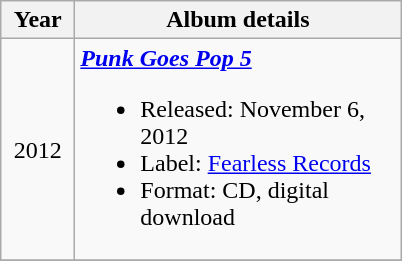<table class="wikitable" style="text-align:center;">
<tr>
<th width="42">Year</th>
<th width="210">Album details</th>
</tr>
<tr>
<td>2012</td>
<td align="left"><strong><em><a href='#'>Punk Goes Pop 5</a></em></strong><br><ul><li>Released: November 6, 2012</li><li>Label: <a href='#'>Fearless Records</a></li><li>Format: CD, digital download</li></ul></td>
</tr>
<tr>
</tr>
</table>
